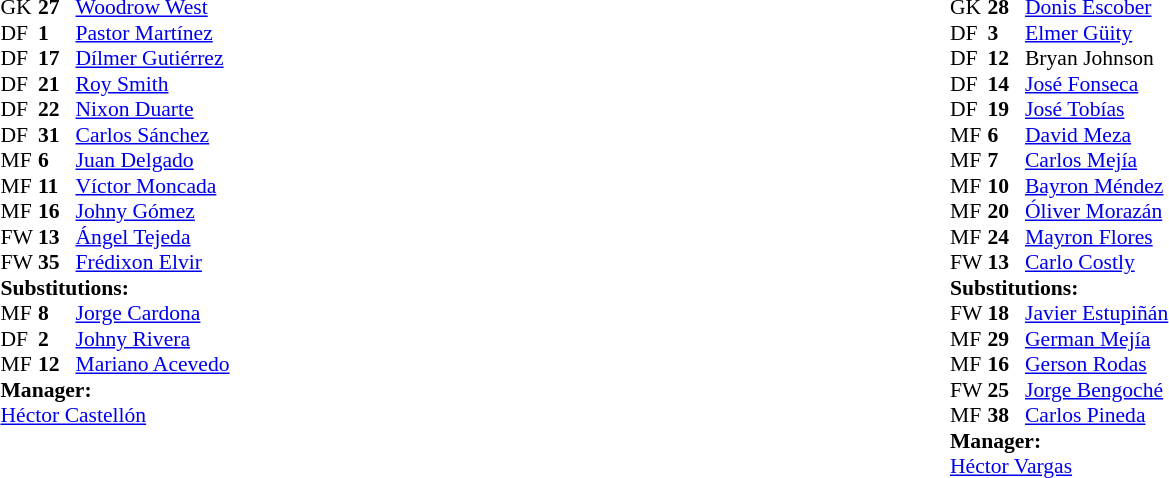<table style="width:100%;">
<tr>
<td style="vertical-align:top; width:50%;"><br><table style = "font-size: 90%" cellspacing = "0" cellpadding = "0">
<tr>
<td colspan = 4></td>
</tr>
<tr>
<th style="width:25px;"></th>
<th style="width:25px;"></th>
</tr>
<tr>
<td>GK</td>
<td><strong>27</strong></td>
<td> <a href='#'>Woodrow West</a></td>
</tr>
<tr>
<td>DF</td>
<td><strong>1 </strong></td>
<td> <a href='#'>Pastor Martínez</a></td>
</tr>
<tr>
<td>DF</td>
<td><strong>17</strong></td>
<td> <a href='#'>Dílmer Gutiérrez</a></td>
</tr>
<tr>
<td>DF</td>
<td><strong>21</strong></td>
<td> <a href='#'>Roy Smith</a></td>
</tr>
<tr>
<td>DF</td>
<td><strong>22</strong></td>
<td> <a href='#'>Nixon Duarte</a></td>
</tr>
<tr>
<td>DF</td>
<td><strong>31</strong></td>
<td> <a href='#'>Carlos Sánchez</a></td>
</tr>
<tr>
<td>MF</td>
<td><strong>6</strong></td>
<td> <a href='#'>Juan Delgado</a></td>
<td></td>
<td></td>
</tr>
<tr>
<td>MF</td>
<td><strong>11</strong></td>
<td> <a href='#'>Víctor Moncada</a></td>
</tr>
<tr>
<td>MF</td>
<td><strong>16</strong></td>
<td> <a href='#'>Johny Gómez</a></td>
<td></td>
<td></td>
</tr>
<tr>
<td>FW</td>
<td><strong>13</strong></td>
<td> <a href='#'>Ángel Tejeda</a></td>
</tr>
<tr>
<td>FW</td>
<td><strong>35</strong></td>
<td> <a href='#'>Frédixon Elvir</a></td>
<td></td>
<td></td>
</tr>
<tr>
<td colspan = 3><strong>Substitutions:</strong></td>
</tr>
<tr>
<td>MF</td>
<td><strong>8</strong></td>
<td> <a href='#'>Jorge Cardona</a></td>
<td></td>
<td></td>
</tr>
<tr>
<td>DF</td>
<td><strong>2</strong></td>
<td> <a href='#'>Johny Rivera</a></td>
<td></td>
<td></td>
</tr>
<tr>
<td>MF</td>
<td><strong>12</strong></td>
<td> <a href='#'>Mariano Acevedo</a></td>
<td></td>
<td></td>
</tr>
<tr>
<td colspan = 3><strong>Manager:</strong></td>
</tr>
<tr>
<td colspan = 3> <a href='#'>Héctor Castellón</a></td>
</tr>
</table>
</td>
<td style="vertical-align:top;"></td>
<td style="vertical-align:top; width:50%;"><br><table style = "font-size: 90%" cellspacing = "0" cellpadding = "0">
<tr>
<td colspan = 4></td>
</tr>
<tr>
<th style="width:25px;"></th>
<th style="width:25px;"></th>
</tr>
<tr>
<td>GK</td>
<td><strong>28</strong></td>
<td> <a href='#'>Donis Escober</a></td>
</tr>
<tr>
<td>DF</td>
<td><strong>3</strong></td>
<td> <a href='#'>Elmer Güity</a></td>
</tr>
<tr>
<td>DF</td>
<td><strong>12</strong></td>
<td> Bryan Johnson</td>
</tr>
<tr>
<td>DF</td>
<td><strong>14</strong></td>
<td> <a href='#'>José Fonseca</a></td>
</tr>
<tr>
<td>DF</td>
<td><strong>19</strong></td>
<td> <a href='#'>José Tobías</a></td>
</tr>
<tr>
<td>MF</td>
<td><strong>6</strong></td>
<td> <a href='#'>David Meza</a></td>
<td></td>
<td></td>
</tr>
<tr>
<td>MF</td>
<td><strong>7</strong></td>
<td> <a href='#'>Carlos Mejía</a></td>
</tr>
<tr>
<td>MF</td>
<td><strong>10</strong></td>
<td> <a href='#'>Bayron Méndez</a></td>
<td></td>
<td></td>
</tr>
<tr>
<td>MF</td>
<td><strong>20</strong></td>
<td> <a href='#'>Óliver Morazán</a></td>
<td></td>
<td></td>
</tr>
<tr>
<td>MF</td>
<td><strong>24</strong></td>
<td> <a href='#'>Mayron Flores</a></td>
<td></td>
<td></td>
</tr>
<tr>
<td>FW</td>
<td><strong>13</strong></td>
<td> <a href='#'>Carlo Costly</a></td>
<td></td>
<td></td>
</tr>
<tr>
<td colspan = 3><strong>Substitutions:</strong></td>
</tr>
<tr>
<td>FW</td>
<td><strong>18</strong></td>
<td> <a href='#'>Javier Estupiñán</a></td>
<td></td>
<td></td>
</tr>
<tr>
<td>MF</td>
<td><strong>29</strong></td>
<td> <a href='#'>German Mejía</a></td>
<td></td>
<td></td>
</tr>
<tr>
<td>MF</td>
<td><strong>16</strong></td>
<td> <a href='#'>Gerson Rodas</a></td>
<td></td>
<td></td>
</tr>
<tr>
<td>FW</td>
<td><strong>25</strong></td>
<td> <a href='#'>Jorge Bengoché</a></td>
<td></td>
<td></td>
</tr>
<tr>
<td>MF</td>
<td><strong>38</strong></td>
<td> <a href='#'>Carlos Pineda</a></td>
<td></td>
<td></td>
</tr>
<tr>
<td colspan = 3><strong>Manager:</strong></td>
</tr>
<tr>
<td colspan = 3> <a href='#'>Héctor Vargas</a></td>
</tr>
</table>
</td>
</tr>
</table>
